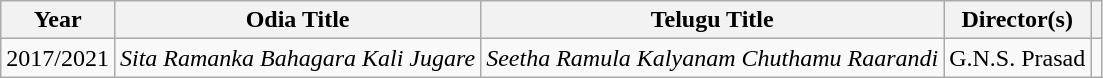<table class="wikitable">
<tr>
<th>Year</th>
<th>Odia Title</th>
<th>Telugu Title</th>
<th>Director(s)</th>
<th class="unsortable"></th>
</tr>
<tr>
<td>2017/2021</td>
<td><em>Sita Ramanka Bahagara Kali Jugare</em></td>
<td><em>Seetha Ramula Kalyanam Chuthamu Raarandi</em></td>
<td>G.N.S. Prasad</td>
<td style="text-align:center;"></td>
</tr>
</table>
